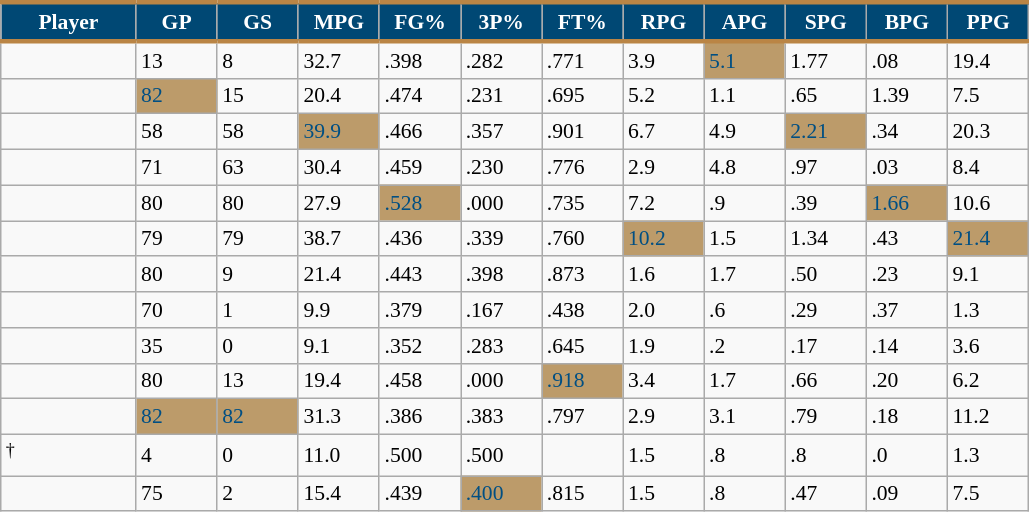<table class="wikitable sortable" style="font-size: 90%">
<tr>
<th style="background: #004874 ; color:#FFFFFF; border-top:#BA8545 3px solid; border-bottom:#BA8545 3px solid;"  width="10%">Player</th>
<th style="background: #004874 ; color:#FFFFFF; border-top:#BA8545 3px solid; border-bottom:#BA8545 3px solid;" width="6%">GP</th>
<th style="background: #004874 ; color:#FFFFFF; border-top:#BA8545 3px solid; border-bottom:#BA8545 3px solid;" width="6%">GS</th>
<th style="background: #004874 ; color:#FFFFFF; border-top:#BA8545 3px solid; border-bottom:#BA8545 3px solid;" width="6%">MPG</th>
<th style="background: #004874 ; color:#FFFFFF; border-top:#BA8545 3px solid; border-bottom:#BA8545 3px solid;" width="6%">FG%</th>
<th style="background: #004874 ; color:#FFFFFF; border-top:#BA8545 3px solid; border-bottom:#BA8545 3px solid;" width="6%">3P%</th>
<th style="background: #004874 ; color:#FFFFFF; border-top:#BA8545 3px solid; border-bottom:#BA8545 3px solid;" width="6%">FT%</th>
<th style="background: #004874 ; color:#FFFFFF; border-top:#BA8545 3px solid; border-bottom:#BA8545 3px solid;" width="6%">RPG</th>
<th style="background: #004874 ; color:#FFFFFF; border-top:#BA8545 3px solid; border-bottom:#BA8545 3px solid;" width="6%">APG</th>
<th style="background: #004874 ; color:#FFFFFF; border-top:#BA8545 3px solid; border-bottom:#BA8545 3px solid;" width="6%">SPG</th>
<th style="background: #004874 ; color:#FFFFFF; border-top:#BA8545 3px solid; border-bottom:#BA8545 3px solid;" width="6%">BPG</th>
<th style="background: #004874 ; color:#FFFFFF; border-top:#BA8545 3px solid; border-bottom:#BA8545 3px solid;" width="6%">PPG</th>
</tr>
<tr>
<td></td>
<td>13</td>
<td>8</td>
<td>32.7</td>
<td>.398</td>
<td>.282</td>
<td>.771</td>
<td>3.9</td>
<td style="background:#bc9b6a;color:#004f83;">5.1</td>
<td>1.77</td>
<td>.08</td>
<td>19.4</td>
</tr>
<tr>
<td></td>
<td style="background:#bc9b6a;color:#004f83;">82</td>
<td>15</td>
<td>20.4</td>
<td>.474</td>
<td>.231</td>
<td>.695</td>
<td>5.2</td>
<td>1.1</td>
<td>.65</td>
<td>1.39</td>
<td>7.5</td>
</tr>
<tr>
<td></td>
<td>58</td>
<td>58</td>
<td style="background:#bc9b6a;color:#004f83;">39.9</td>
<td>.466</td>
<td>.357</td>
<td>.901</td>
<td>6.7</td>
<td>4.9</td>
<td style="background:#bc9b6a;color:#004f83;">2.21</td>
<td>.34</td>
<td>20.3</td>
</tr>
<tr>
<td></td>
<td>71</td>
<td>63</td>
<td>30.4</td>
<td>.459</td>
<td>.230</td>
<td>.776</td>
<td>2.9</td>
<td>4.8</td>
<td>.97</td>
<td>.03</td>
<td>8.4</td>
</tr>
<tr>
<td></td>
<td>80</td>
<td>80</td>
<td>27.9</td>
<td style="background:#bc9b6a;color:#004f83;">.528</td>
<td>.000</td>
<td>.735</td>
<td>7.2</td>
<td>.9</td>
<td>.39</td>
<td style="background:#bc9b6a;color:#004f83;">1.66</td>
<td>10.6</td>
</tr>
<tr>
<td></td>
<td>79</td>
<td>79</td>
<td>38.7</td>
<td>.436</td>
<td>.339</td>
<td>.760</td>
<td style="background:#bc9b6a;color:#004f83;">10.2</td>
<td>1.5</td>
<td>1.34</td>
<td>.43</td>
<td style="background:#bc9b6a;color:#004f83;">21.4</td>
</tr>
<tr>
<td></td>
<td>80</td>
<td>9</td>
<td>21.4</td>
<td>.443</td>
<td>.398</td>
<td>.873</td>
<td>1.6</td>
<td>1.7</td>
<td>.50</td>
<td>.23</td>
<td>9.1</td>
</tr>
<tr>
<td></td>
<td>70</td>
<td>1</td>
<td>9.9</td>
<td>.379</td>
<td>.167</td>
<td>.438</td>
<td>2.0</td>
<td>.6</td>
<td>.29</td>
<td>.37</td>
<td>1.3</td>
</tr>
<tr>
<td></td>
<td>35</td>
<td>0</td>
<td>9.1</td>
<td>.352</td>
<td>.283</td>
<td>.645</td>
<td>1.9</td>
<td>.2</td>
<td>.17</td>
<td>.14</td>
<td>3.6</td>
</tr>
<tr>
<td></td>
<td>80</td>
<td>13</td>
<td>19.4</td>
<td>.458</td>
<td>.000</td>
<td style="background:#bc9b6a;color:#004f83;">.918</td>
<td>3.4</td>
<td>1.7</td>
<td>.66</td>
<td>.20</td>
<td>6.2</td>
</tr>
<tr>
<td></td>
<td style="background:#bc9b6a;color:#004f83;">82</td>
<td style="background:#bc9b6a;color:#004f83;">82</td>
<td>31.3</td>
<td>.386</td>
<td>.383</td>
<td>.797</td>
<td>2.9</td>
<td>3.1</td>
<td>.79</td>
<td>.18</td>
<td>11.2</td>
</tr>
<tr>
<td><sup>†</sup></td>
<td>4</td>
<td>0</td>
<td>11.0</td>
<td>.500</td>
<td>.500</td>
<td></td>
<td>1.5</td>
<td>.8</td>
<td>.8</td>
<td>.0</td>
<td>1.3</td>
</tr>
<tr>
<td></td>
<td>75</td>
<td>2</td>
<td>15.4</td>
<td>.439</td>
<td style="background:#bc9b6a;color:#004f83;">.400</td>
<td>.815</td>
<td>1.5</td>
<td>.8</td>
<td>.47</td>
<td>.09</td>
<td>7.5</td>
</tr>
</table>
